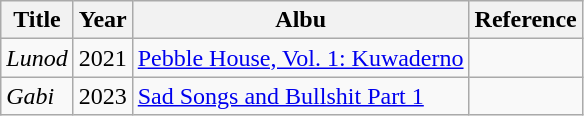<table class="wikitable">
<tr>
<th>Title</th>
<th>Year</th>
<th>Albu</th>
<th>Reference</th>
</tr>
<tr>
<td><em>Lunod</em><br></td>
<td>2021</td>
<td><a href='#'>Pebble House, Vol. 1: Kuwaderno</a></td>
<td></td>
</tr>
<tr>
<td><em>Gabi</em><br></td>
<td>2023</td>
<td><a href='#'>Sad Songs and Bullshit Part 1</a></td>
<td></td>
</tr>
</table>
